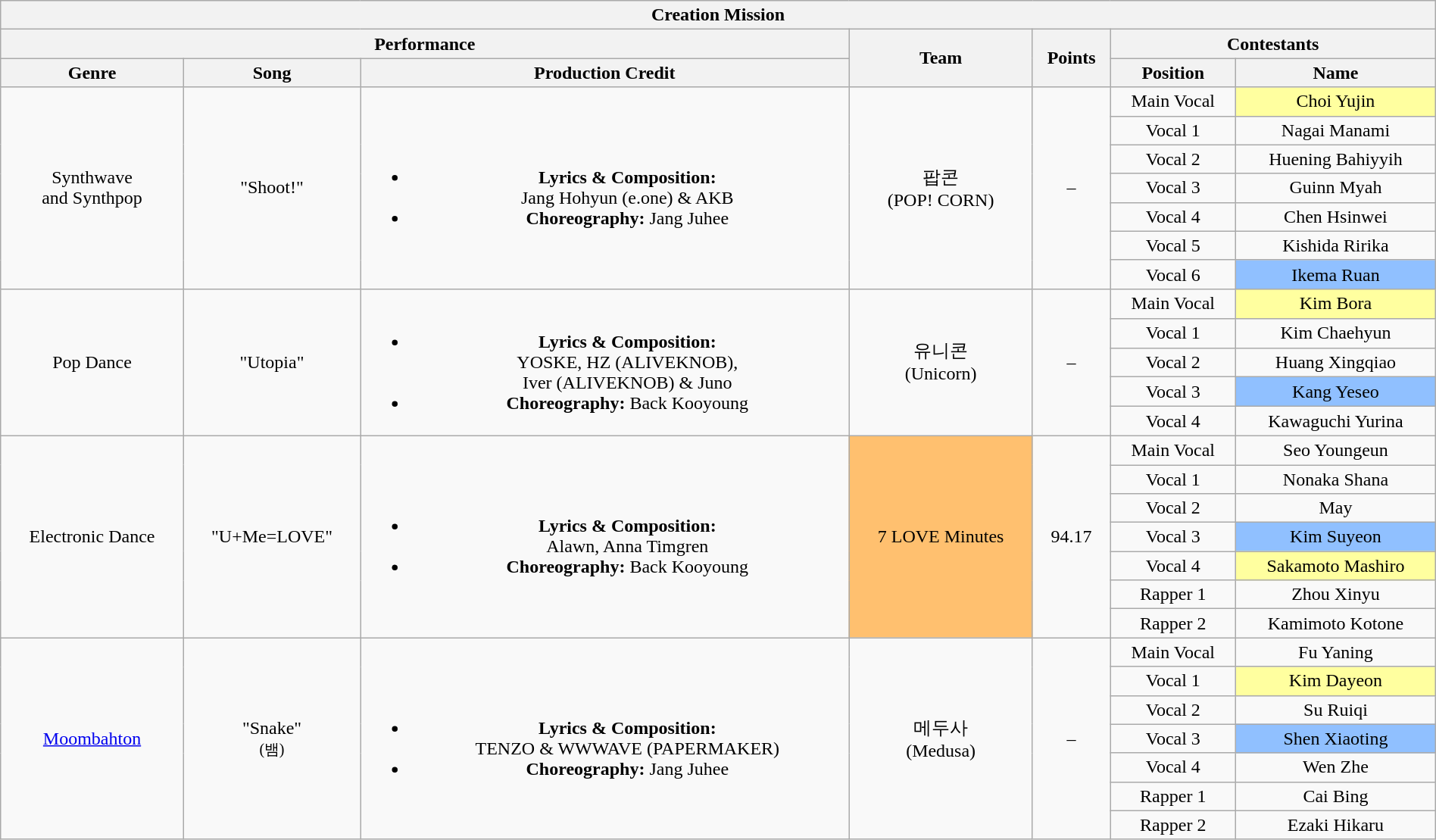<table class="wikitable collapsible" style="width:100%; text-align:center">
<tr>
<th colspan="7">Creation Mission</th>
</tr>
<tr>
<th colspan="3">Performance</th>
<th rowspan="2">Team</th>
<th rowspan="2">Points</th>
<th colspan="2">Contestants</th>
</tr>
<tr>
<th>Genre</th>
<th>Song</th>
<th>Production Credit</th>
<th>Position</th>
<th>Name</th>
</tr>
<tr>
<td rowspan="7">Synthwave<br>and Synthpop</td>
<td rowspan="7">"Shoot!"</td>
<td rowspan="7"><br><ul><li><strong>Lyrics & Composition:</strong><br>Jang Hohyun (e.one) & AKB</li><li><strong>Choreography:</strong> Jang Juhee</li></ul></td>
<td rowspan="7">팝콘<br>(POP! CORN)</td>
<td rowspan="7">–</td>
<td>Main Vocal</td>
<td style="background:#FFFF9F;">Choi Yujin</td>
</tr>
<tr>
<td>Vocal 1</td>
<td>Nagai Manami</td>
</tr>
<tr>
<td>Vocal 2</td>
<td>Huening Bahiyyih</td>
</tr>
<tr>
<td>Vocal 3</td>
<td>Guinn Myah</td>
</tr>
<tr>
<td>Vocal 4</td>
<td>Chen Hsinwei</td>
</tr>
<tr>
<td>Vocal 5</td>
<td>Kishida Ririka</td>
</tr>
<tr>
<td>Vocal 6</td>
<td style="background:#90C0FF;">Ikema Ruan</td>
</tr>
<tr>
<td rowspan="5">Pop Dance</td>
<td rowspan="5">"Utopia"</td>
<td rowspan="5"><br><ul><li><strong>Lyrics & Composition:</strong><br>YOSKE, HZ (ALIVEKNOB),<br>Iver (ALIVEKNOB) & Juno</li><li><strong>Choreography:</strong> Back Kooyoung</li></ul></td>
<td rowspan="5">유니콘<br>(Unicorn)</td>
<td rowspan="5">–</td>
<td>Main Vocal</td>
<td style="background:#FFFF9F;">Kim Bora</td>
</tr>
<tr>
<td>Vocal 1</td>
<td>Kim Chaehyun</td>
</tr>
<tr>
<td>Vocal 2</td>
<td>Huang Xingqiao</td>
</tr>
<tr>
<td>Vocal 3</td>
<td style="background:#90C0FF;">Kang Yeseo</td>
</tr>
<tr>
<td>Vocal 4</td>
<td>Kawaguchi Yurina</td>
</tr>
<tr>
<td rowspan="7">Electronic Dance</td>
<td rowspan="7">"U+Me=LOVE"</td>
<td rowspan="7"><br><ul><li><strong>Lyrics & Composition:</strong><br>Alawn, Anna Timgren</li><li><strong>Choreography:</strong> Back Kooyoung</li></ul></td>
<td rowspan="7" style="background:#FFC06F;">7 LOVE Minutes</td>
<td rowspan="7">94.17</td>
<td>Main Vocal</td>
<td>Seo Youngeun</td>
</tr>
<tr>
<td>Vocal 1</td>
<td>Nonaka Shana</td>
</tr>
<tr>
<td>Vocal 2</td>
<td>May</td>
</tr>
<tr>
<td>Vocal 3</td>
<td style="background:#90C0FF;">Kim Suyeon</td>
</tr>
<tr>
<td>Vocal 4</td>
<td style="background:#FFFF9F;">Sakamoto Mashiro</td>
</tr>
<tr>
<td>Rapper 1</td>
<td>Zhou Xinyu</td>
</tr>
<tr>
<td>Rapper 2</td>
<td>Kamimoto Kotone</td>
</tr>
<tr>
<td rowspan="7"><a href='#'>Moombahton</a></td>
<td rowspan="7">"Snake"<br><small>(뱀)</small></td>
<td rowspan="7"><br><ul><li><strong>Lyrics & Composition:</strong><br>TENZO & WWWAVE (PAPERMAKER)</li><li><strong>Choreography:</strong> Jang Juhee</li></ul></td>
<td rowspan="7">메두사<br>(Medusa)</td>
<td rowspan="7">–</td>
<td>Main Vocal</td>
<td>Fu Yaning</td>
</tr>
<tr>
<td>Vocal 1</td>
<td style="background:#FFFF9F;">Kim Dayeon</td>
</tr>
<tr>
<td>Vocal 2</td>
<td>Su Ruiqi</td>
</tr>
<tr>
<td>Vocal 3</td>
<td style="background:#90C0FF;">Shen Xiaoting</td>
</tr>
<tr>
<td>Vocal 4</td>
<td>Wen Zhe</td>
</tr>
<tr>
<td>Rapper 1</td>
<td>Cai Bing</td>
</tr>
<tr>
<td>Rapper 2</td>
<td>Ezaki Hikaru</td>
</tr>
</table>
